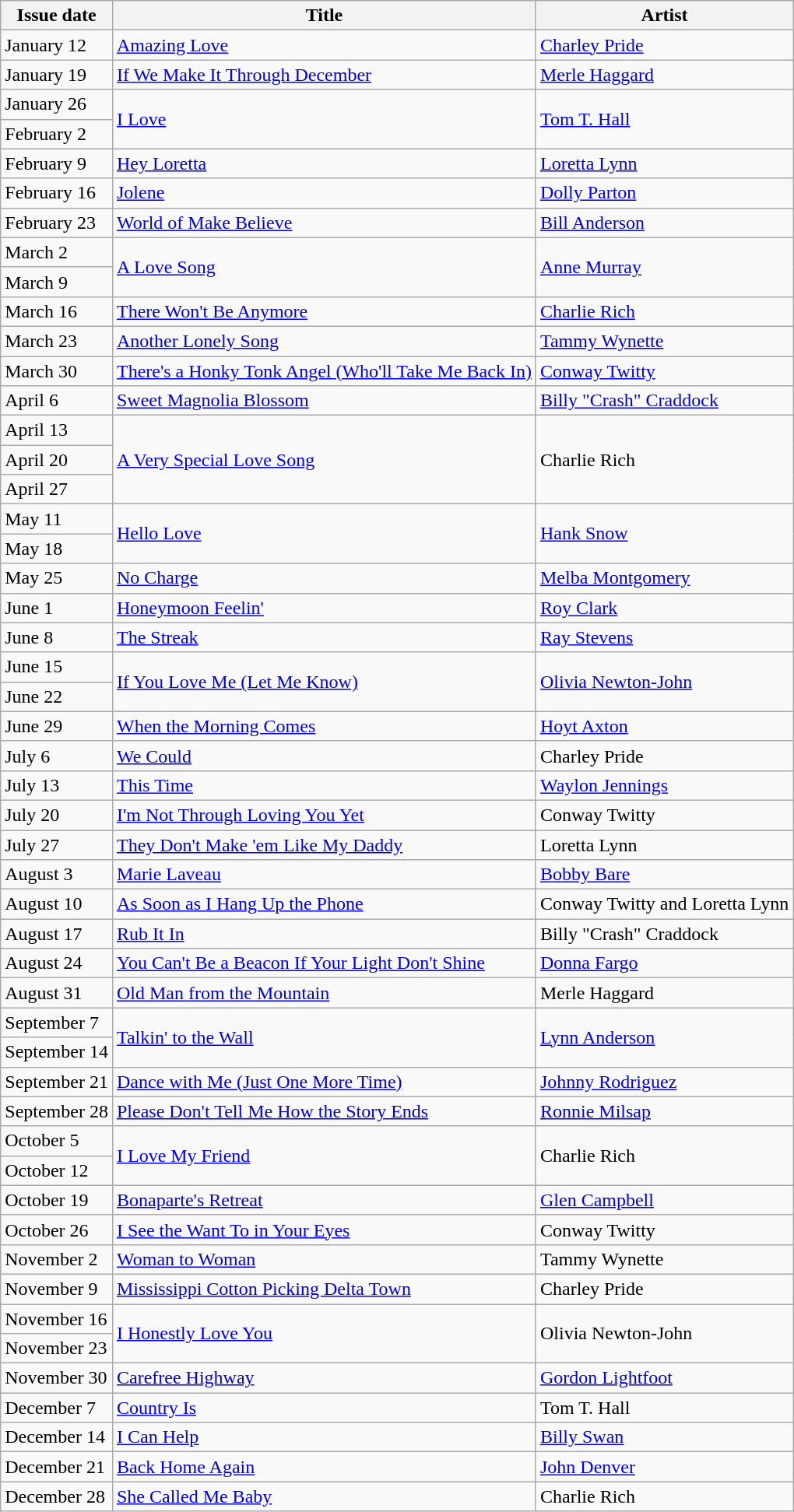<table class="wikitable">
<tr>
<th>Issue date</th>
<th>Title</th>
<th>Artist</th>
</tr>
<tr>
<td>January 12</td>
<td><a href='#'>Amazing Love</a></td>
<td><a href='#'>Charley Pride</a></td>
</tr>
<tr>
<td>January 19</td>
<td><a href='#'>If We Make It Through December</a></td>
<td><a href='#'>Merle Haggard</a></td>
</tr>
<tr>
<td>January 26</td>
<td rowspan=2><a href='#'>I Love</a></td>
<td rowspan=2><a href='#'>Tom T. Hall</a></td>
</tr>
<tr>
<td>February 2</td>
</tr>
<tr>
<td>February 9</td>
<td><a href='#'>Hey Loretta</a></td>
<td><a href='#'>Loretta Lynn</a></td>
</tr>
<tr>
<td>February 16</td>
<td><a href='#'>Jolene</a></td>
<td><a href='#'>Dolly Parton</a></td>
</tr>
<tr>
<td>February 23</td>
<td><a href='#'>World of Make Believe</a></td>
<td><a href='#'>Bill Anderson</a></td>
</tr>
<tr>
<td>March 2</td>
<td rowspan=2><a href='#'>A Love Song</a></td>
<td rowspan=2><a href='#'>Anne Murray</a></td>
</tr>
<tr>
<td>March 9</td>
</tr>
<tr>
<td>March 16</td>
<td><a href='#'>There Won't Be Anymore</a></td>
<td><a href='#'>Charlie Rich</a></td>
</tr>
<tr>
<td>March 23</td>
<td><a href='#'>Another Lonely Song</a></td>
<td><a href='#'>Tammy Wynette</a></td>
</tr>
<tr>
<td>March 30</td>
<td><a href='#'>There's a Honky Tonk Angel (Who'll Take Me Back In)</a></td>
<td><a href='#'>Conway Twitty</a></td>
</tr>
<tr>
<td>April 6</td>
<td><a href='#'>Sweet Magnolia Blossom</a></td>
<td><a href='#'>Billy "Crash" Craddock</a></td>
</tr>
<tr>
<td>April 13</td>
<td rowspan=3><a href='#'>A Very Special Love Song</a></td>
<td rowspan=3>Charlie Rich</td>
</tr>
<tr>
<td>April 20</td>
</tr>
<tr>
<td>April 27</td>
</tr>
<tr>
<td>May 11</td>
<td rowspan=2><a href='#'>Hello Love</a></td>
<td rowspan=2><a href='#'>Hank Snow</a></td>
</tr>
<tr>
<td>May 18</td>
</tr>
<tr>
<td>May 25</td>
<td><a href='#'>No Charge</a></td>
<td><a href='#'>Melba Montgomery</a></td>
</tr>
<tr>
<td>June 1</td>
<td><a href='#'>Honeymoon Feelin'</a></td>
<td><a href='#'>Roy Clark</a></td>
</tr>
<tr>
<td>June 8</td>
<td><a href='#'>The Streak</a></td>
<td><a href='#'>Ray Stevens</a></td>
</tr>
<tr>
<td>June 15</td>
<td rowspan=2><a href='#'>If You Love Me (Let Me Know)</a></td>
<td rowspan=2><a href='#'>Olivia Newton-John</a></td>
</tr>
<tr>
<td>June 22</td>
</tr>
<tr>
<td>June 29</td>
<td><a href='#'>When the Morning Comes</a></td>
<td><a href='#'>Hoyt Axton</a></td>
</tr>
<tr>
<td>July 6</td>
<td><a href='#'>We Could</a></td>
<td>Charley Pride</td>
</tr>
<tr>
<td>July 13</td>
<td><a href='#'>This Time</a></td>
<td><a href='#'>Waylon Jennings</a></td>
</tr>
<tr>
<td>July 20</td>
<td><a href='#'>I'm Not Through Loving You Yet</a></td>
<td>Conway Twitty</td>
</tr>
<tr>
<td>July 27</td>
<td><a href='#'>They Don't Make 'em Like My Daddy</a></td>
<td>Loretta Lynn</td>
</tr>
<tr>
<td>August 3</td>
<td><a href='#'>Marie Laveau</a></td>
<td><a href='#'>Bobby Bare</a></td>
</tr>
<tr>
<td>August 10</td>
<td><a href='#'>As Soon as I Hang Up the Phone</a></td>
<td>Conway Twitty and Loretta Lynn</td>
</tr>
<tr>
<td>August 17</td>
<td><a href='#'>Rub It In</a></td>
<td>Billy "Crash" Craddock</td>
</tr>
<tr>
<td>August 24</td>
<td><a href='#'>You Can't Be a Beacon If Your Light Don't Shine</a></td>
<td><a href='#'>Donna Fargo</a></td>
</tr>
<tr>
<td>August 31</td>
<td><a href='#'>Old Man from the Mountain</a></td>
<td>Merle Haggard</td>
</tr>
<tr>
<td>September 7</td>
<td rowspan=2><a href='#'>Talkin' to the Wall</a></td>
<td rowspan=2><a href='#'>Lynn Anderson</a></td>
</tr>
<tr>
<td>September 14</td>
</tr>
<tr>
<td>September 21</td>
<td><a href='#'>Dance with Me (Just One More Time)</a></td>
<td><a href='#'>Johnny Rodriguez</a></td>
</tr>
<tr>
<td>September 28</td>
<td><a href='#'>Please Don't Tell Me How the Story Ends</a></td>
<td><a href='#'>Ronnie Milsap</a></td>
</tr>
<tr>
<td>October 5</td>
<td rowspan=2><a href='#'>I Love My Friend</a></td>
<td rowspan=2>Charlie Rich</td>
</tr>
<tr>
<td>October 12</td>
</tr>
<tr>
<td>October 19</td>
<td><a href='#'>Bonaparte's Retreat</a></td>
<td><a href='#'>Glen Campbell</a></td>
</tr>
<tr>
<td>October 26</td>
<td><a href='#'>I See the Want To in Your Eyes</a></td>
<td>Conway Twitty</td>
</tr>
<tr>
<td>November 2</td>
<td><a href='#'>Woman to Woman</a></td>
<td>Tammy Wynette</td>
</tr>
<tr>
<td>November 9</td>
<td><a href='#'>Mississippi Cotton Picking Delta Town</a></td>
<td>Charley Pride</td>
</tr>
<tr>
<td>November 16</td>
<td rowspan=2><a href='#'>I Honestly Love You</a></td>
<td rowspan=2>Olivia Newton-John</td>
</tr>
<tr>
<td>November 23</td>
</tr>
<tr>
<td>November 30</td>
<td><a href='#'>Carefree Highway</a></td>
<td><a href='#'>Gordon Lightfoot</a></td>
</tr>
<tr>
<td>December 7</td>
<td><a href='#'>Country Is</a></td>
<td>Tom T. Hall</td>
</tr>
<tr>
<td>December 14</td>
<td><a href='#'>I Can Help</a></td>
<td><a href='#'>Billy Swan</a></td>
</tr>
<tr>
<td>December 21</td>
<td><a href='#'>Back Home Again</a></td>
<td><a href='#'>John Denver</a></td>
</tr>
<tr>
<td>December 28</td>
<td><a href='#'>She Called Me Baby</a></td>
<td>Charlie Rich</td>
</tr>
</table>
